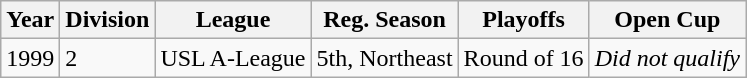<table class="wikitable">
<tr>
<th>Year</th>
<th>Division</th>
<th>League</th>
<th>Reg. Season</th>
<th>Playoffs</th>
<th>Open Cup</th>
</tr>
<tr>
<td>1999</td>
<td>2</td>
<td>USL A-League</td>
<td>5th, Northeast</td>
<td>Round of 16</td>
<td><em>Did not qualify</em></td>
</tr>
</table>
